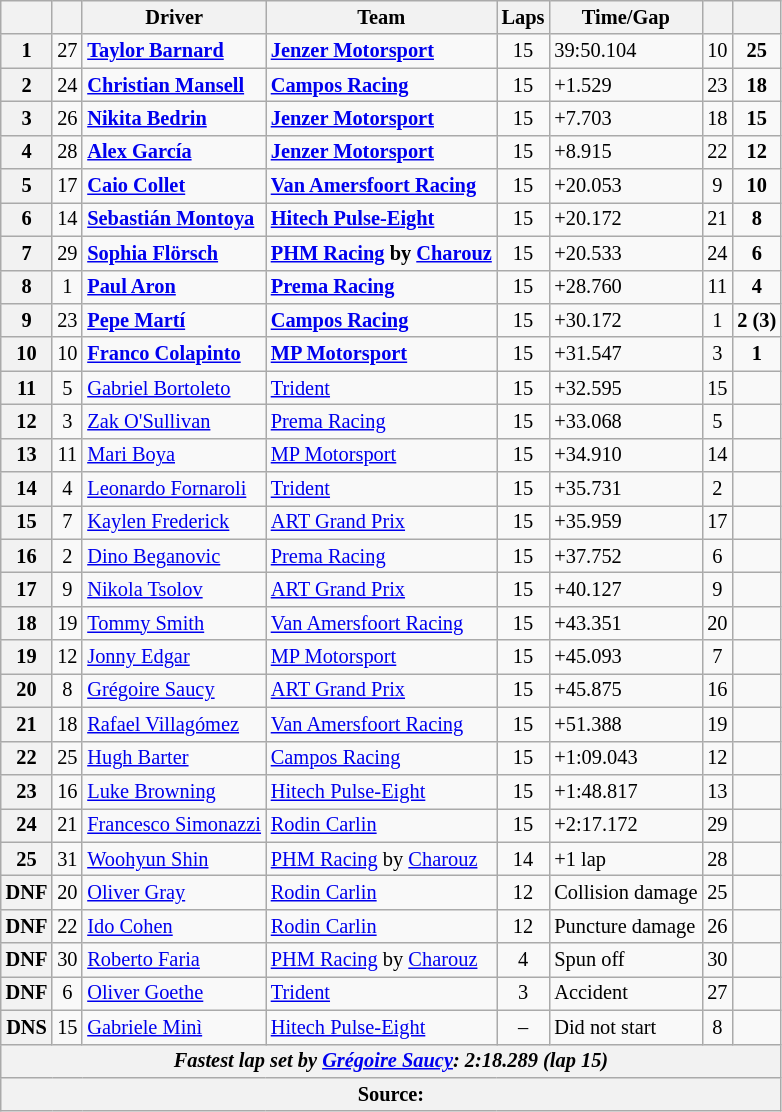<table class="wikitable" style="font-size:85%">
<tr>
<th></th>
<th></th>
<th>Driver</th>
<th>Team</th>
<th>Laps</th>
<th>Time/Gap</th>
<th></th>
<th></th>
</tr>
<tr>
<th>1</th>
<td align="center">27</td>
<td> <strong><a href='#'>Taylor Barnard</a></strong></td>
<td><strong><a href='#'>Jenzer Motorsport</a></strong></td>
<td align="center">15</td>
<td>39:50.104</td>
<td align="center">10</td>
<td align="center"><strong>25</strong></td>
</tr>
<tr>
<th>2</th>
<td align="center">24</td>
<td> <strong><a href='#'>Christian Mansell</a></strong></td>
<td><strong><a href='#'>Campos Racing</a></strong></td>
<td align="center">15</td>
<td>+1.529</td>
<td align="center">23</td>
<td align="center"><strong>18</strong></td>
</tr>
<tr>
<th>3</th>
<td align="center">26</td>
<td> <strong><a href='#'>Nikita Bedrin</a></strong></td>
<td><strong><a href='#'>Jenzer Motorsport</a></strong></td>
<td align="center">15</td>
<td>+7.703</td>
<td align="center">18</td>
<td align="center"><strong>15</strong></td>
</tr>
<tr>
<th>4</th>
<td align="center">28</td>
<td> <strong><a href='#'>Alex García</a></strong></td>
<td><strong><a href='#'>Jenzer Motorsport</a></strong></td>
<td align="center">15</td>
<td>+8.915</td>
<td align="center">22</td>
<td align="center"><strong>12</strong></td>
</tr>
<tr>
<th>5</th>
<td align="center">17</td>
<td> <strong><a href='#'>Caio Collet</a></strong></td>
<td><strong><a href='#'>Van Amersfoort Racing</a></strong></td>
<td align="center">15</td>
<td>+20.053</td>
<td align="center">9</td>
<td align="center"><strong>10</strong></td>
</tr>
<tr>
<th>6</th>
<td align="center">14</td>
<td> <strong><a href='#'>Sebastián Montoya</a></strong></td>
<td><strong><a href='#'>Hitech Pulse-Eight</a></strong></td>
<td align="center">15</td>
<td>+20.172</td>
<td align="center">21</td>
<td align="center"><strong>8</strong></td>
</tr>
<tr>
<th>7</th>
<td align="center">29</td>
<td> <strong><a href='#'>Sophia Flörsch</a></strong></td>
<td><strong><a href='#'>PHM Racing</a> by <a href='#'>Charouz</a></strong></td>
<td align="center">15</td>
<td>+20.533</td>
<td align="center">24</td>
<td align="center"><strong>6</strong></td>
</tr>
<tr>
<th>8</th>
<td align="center">1</td>
<td> <strong><a href='#'>Paul Aron</a></strong></td>
<td><strong><a href='#'>Prema Racing</a></strong></td>
<td align="center">15</td>
<td>+28.760</td>
<td align="center">11</td>
<td align="center"><strong>4</strong></td>
</tr>
<tr>
<th>9</th>
<td align="center">23</td>
<td> <strong><a href='#'>Pepe Martí</a></strong></td>
<td><strong><a href='#'>Campos Racing</a></strong></td>
<td align="center">15</td>
<td>+30.172</td>
<td align="center">1</td>
<td align="center"><strong>2 (3)</strong></td>
</tr>
<tr>
<th>10</th>
<td align="center">10</td>
<td> <strong><a href='#'>Franco Colapinto</a></strong></td>
<td><strong><a href='#'>MP Motorsport</a></strong></td>
<td align="center">15</td>
<td>+31.547</td>
<td align="center">3</td>
<td align="center"><strong>1</strong></td>
</tr>
<tr>
<th>11</th>
<td align="center">5</td>
<td> <a href='#'>Gabriel Bortoleto</a></td>
<td><a href='#'>Trident</a></td>
<td align="center">15</td>
<td>+32.595</td>
<td align="center">15</td>
<td align="center"></td>
</tr>
<tr>
<th>12</th>
<td align="center">3</td>
<td> <a href='#'>Zak O'Sullivan</a></td>
<td><a href='#'>Prema Racing</a></td>
<td align="center">15</td>
<td>+33.068</td>
<td align="center">5</td>
<td align="center"></td>
</tr>
<tr>
<th>13</th>
<td align="center">11</td>
<td> <a href='#'>Mari Boya</a></td>
<td><a href='#'>MP Motorsport</a></td>
<td align="center">15</td>
<td>+34.910</td>
<td align="center">14</td>
<td align="center"></td>
</tr>
<tr>
<th>14</th>
<td align="center">4</td>
<td> <a href='#'>Leonardo Fornaroli</a></td>
<td><a href='#'>Trident</a></td>
<td align="center">15</td>
<td>+35.731</td>
<td align="center">2</td>
<td align="center"></td>
</tr>
<tr>
<th>15</th>
<td align="center">7</td>
<td> <a href='#'>Kaylen Frederick</a></td>
<td><a href='#'>ART Grand Prix</a></td>
<td align="center">15</td>
<td>+35.959</td>
<td align="center">17</td>
<td align="center"></td>
</tr>
<tr>
<th>16</th>
<td align="center">2</td>
<td> <a href='#'>Dino Beganovic</a></td>
<td><a href='#'>Prema Racing</a></td>
<td align="center">15</td>
<td>+37.752</td>
<td align="center">6</td>
<td align="center"></td>
</tr>
<tr>
<th>17</th>
<td align="center">9</td>
<td> <a href='#'>Nikola Tsolov</a></td>
<td><a href='#'>ART Grand Prix</a></td>
<td align="center">15</td>
<td>+40.127</td>
<td align="center">9</td>
<td align="center"></td>
</tr>
<tr>
<th>18</th>
<td align="center">19</td>
<td> <a href='#'>Tommy Smith</a></td>
<td><a href='#'>Van Amersfoort Racing</a></td>
<td align="center">15</td>
<td>+43.351</td>
<td align="center">20</td>
<td align="center"></td>
</tr>
<tr>
<th>19</th>
<td align="center">12</td>
<td> <a href='#'>Jonny Edgar</a></td>
<td><a href='#'>MP Motorsport</a></td>
<td align="center">15</td>
<td>+45.093</td>
<td align="center">7</td>
<td align="center"></td>
</tr>
<tr>
<th>20</th>
<td align="center">8</td>
<td> <a href='#'>Grégoire Saucy</a></td>
<td><a href='#'>ART Grand Prix</a></td>
<td align="center">15</td>
<td>+45.875</td>
<td align="center">16</td>
<td align="center"></td>
</tr>
<tr>
<th>21</th>
<td align="center">18</td>
<td> <a href='#'>Rafael Villagómez</a></td>
<td><a href='#'>Van Amersfoort Racing</a></td>
<td align="center">15</td>
<td>+51.388</td>
<td align="center">19</td>
<td align="center"></td>
</tr>
<tr>
<th>22</th>
<td align="center">25</td>
<td> <a href='#'>Hugh Barter</a></td>
<td><a href='#'>Campos Racing</a></td>
<td align="center">15</td>
<td>+1:09.043</td>
<td align="center">12</td>
<td align="center"></td>
</tr>
<tr>
<th>23</th>
<td align="center">16</td>
<td> <a href='#'>Luke Browning</a></td>
<td><a href='#'>Hitech Pulse-Eight</a></td>
<td align="center">15</td>
<td>+1:48.817</td>
<td align="center">13</td>
<td align="center"></td>
</tr>
<tr>
<th>24</th>
<td align="center">21</td>
<td> <a href='#'>Francesco Simonazzi</a></td>
<td><a href='#'>Rodin Carlin</a></td>
<td align="center">15</td>
<td>+2:17.172</td>
<td align="center">29</td>
<td align="center"></td>
</tr>
<tr>
<th>25</th>
<td align="center">31</td>
<td> <a href='#'>Woohyun Shin</a></td>
<td><a href='#'>PHM Racing</a> by <a href='#'>Charouz</a></td>
<td align="center">14</td>
<td>+1 lap</td>
<td align="center">28</td>
<td align="center"></td>
</tr>
<tr>
<th>DNF</th>
<td align="center">20</td>
<td> <a href='#'>Oliver Gray</a></td>
<td><a href='#'>Rodin Carlin</a></td>
<td align="center">12</td>
<td>Collision damage</td>
<td align="center">25</td>
<td align="center"></td>
</tr>
<tr>
<th>DNF</th>
<td align="center">22</td>
<td> <a href='#'>Ido Cohen</a></td>
<td><a href='#'>Rodin Carlin</a></td>
<td align="center">12</td>
<td>Puncture damage</td>
<td align="center">26</td>
<td align="center"></td>
</tr>
<tr>
<th>DNF</th>
<td align="center">30</td>
<td> <a href='#'>Roberto Faria</a></td>
<td><a href='#'>PHM Racing</a> by <a href='#'>Charouz</a></td>
<td align="center">4</td>
<td>Spun off</td>
<td align="center">30</td>
<td align="center"></td>
</tr>
<tr>
<th>DNF</th>
<td align="center">6</td>
<td> <a href='#'>Oliver Goethe</a></td>
<td><a href='#'>Trident</a></td>
<td align="center">3</td>
<td>Accident</td>
<td align="center">27</td>
<td align="center"></td>
</tr>
<tr>
<th>DNS</th>
<td align="center">15</td>
<td> <a href='#'>Gabriele Minì</a></td>
<td><a href='#'>Hitech Pulse-Eight</a></td>
<td align="center">–</td>
<td>Did not start</td>
<td align="center">8</td>
<td align="center"></td>
</tr>
<tr>
<th colspan="8"><em>Fastest lap set by  <a href='#'>Grégoire Saucy</a>: 2:18.289 (lap 15)</em></th>
</tr>
<tr>
<th colspan="8">Source:</th>
</tr>
</table>
